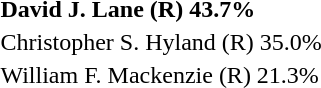<table>
<tr>
<td><strong>David J. Lane (R) 43.7%</strong></td>
</tr>
<tr>
<td>Christopher S. Hyland (R) 35.0%</td>
</tr>
<tr>
<td>William F. Mackenzie (R) 21.3%</td>
</tr>
</table>
